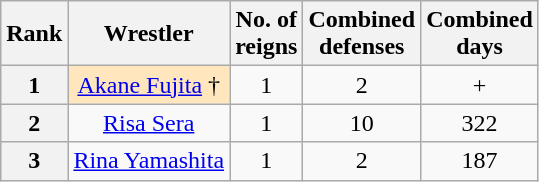<table class="wikitable sortable" style="text-align: center">
<tr>
<th>Rank</th>
<th>Wrestler</th>
<th>No. of<br>reigns</th>
<th>Combined<br>defenses</th>
<th>Combined<br>days</th>
</tr>
<tr>
<th>1</th>
<td style="background:#ffe6bd;"><a href='#'>Akane Fujita</a> †</td>
<td>1</td>
<td>2</td>
<td>+</td>
</tr>
<tr>
<th>2</th>
<td><a href='#'>Risa Sera</a></td>
<td>1</td>
<td>10</td>
<td>322</td>
</tr>
<tr>
<th>3</th>
<td><a href='#'>Rina Yamashita</a></td>
<td>1</td>
<td>2</td>
<td>187</td>
</tr>
</table>
